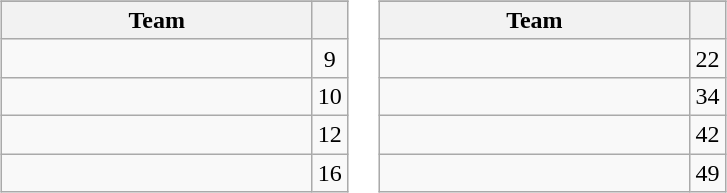<table>
<tr valign=top>
<td><br><table class="wikitable">
<tr>
</tr>
<tr>
<th width=200>Team</th>
<th></th>
</tr>
<tr>
<td></td>
<td align=center>9</td>
</tr>
<tr>
<td></td>
<td align=center>10</td>
</tr>
<tr>
<td></td>
<td align=center>12</td>
</tr>
<tr>
<td></td>
<td align=center>16</td>
</tr>
</table>
</td>
<td><br><table class="wikitable">
<tr>
</tr>
<tr>
<th width=200>Team</th>
<th></th>
</tr>
<tr>
<td></td>
<td align=center>22</td>
</tr>
<tr>
<td></td>
<td align=center>34</td>
</tr>
<tr>
<td></td>
<td align=center>42</td>
</tr>
<tr>
<td></td>
<td align=center>49</td>
</tr>
</table>
</td>
</tr>
</table>
